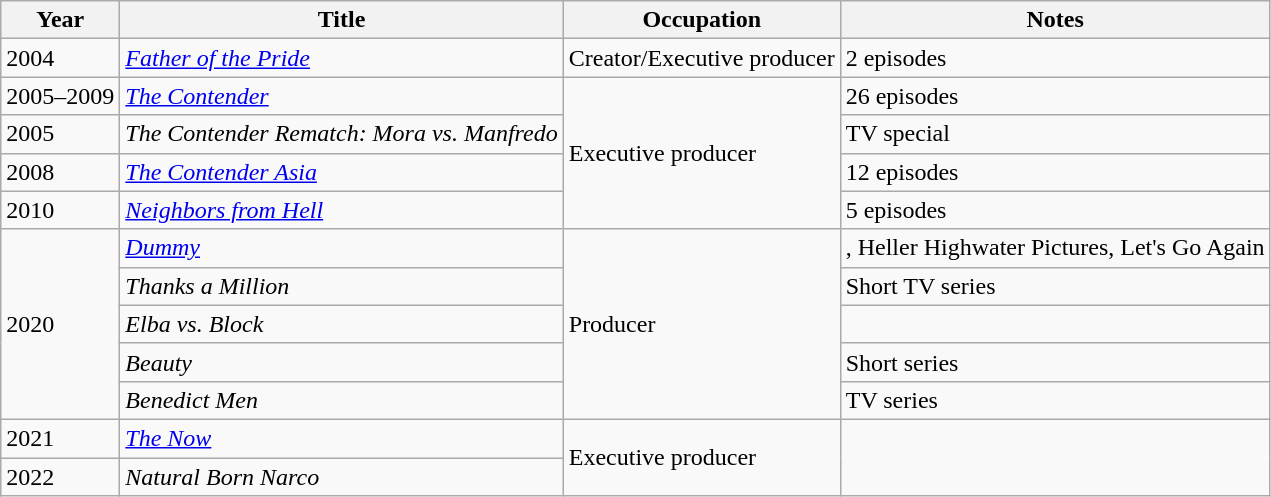<table class="wikitable sortable">
<tr>
<th>Year</th>
<th>Title</th>
<th>Occupation</th>
<th>Notes</th>
</tr>
<tr>
<td>2004</td>
<td><em><a href='#'>Father of the Pride</a></em></td>
<td>Creator/Executive producer</td>
<td>2 episodes</td>
</tr>
<tr>
<td>2005–2009</td>
<td><em><a href='#'>The Contender</a></em></td>
<td rowspan="4">Executive producer</td>
<td>26 episodes</td>
</tr>
<tr>
<td>2005</td>
<td><em>The Contender Rematch: Mora vs. Manfredo</em></td>
<td>TV special</td>
</tr>
<tr>
<td>2008</td>
<td><em><a href='#'>The Contender Asia</a></em></td>
<td>12 episodes</td>
</tr>
<tr>
<td>2010</td>
<td><em><a href='#'>Neighbors from Hell</a></em></td>
<td>5 episodes</td>
</tr>
<tr>
<td rowspan="5">2020</td>
<td><em><a href='#'>Dummy</a></em></td>
<td rowspan="5">Producer</td>
<td>, Heller Highwater Pictures, Let's Go Again</td>
</tr>
<tr>
<td><em>Thanks a Million</em></td>
<td>Short TV series</td>
</tr>
<tr>
<td><em>Elba vs. Block</em></td>
<td></td>
</tr>
<tr>
<td><em>Beauty</em></td>
<td>Short series</td>
</tr>
<tr>
<td><em>Benedict Men</em></td>
<td>TV series</td>
</tr>
<tr>
<td>2021</td>
<td><em><a href='#'>The Now</a></em></td>
<td rowspan="2">Executive producer</td>
</tr>
<tr>
<td>2022</td>
<td><em>Natural Born Narco</em></td>
</tr>
</table>
